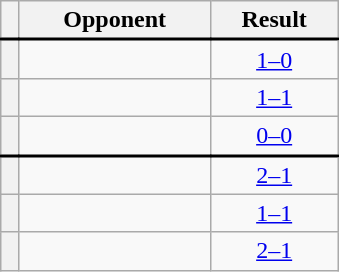<table class="wikitable plainrowheaders" style="text-align:center;margin-left:1em;float:right;clear:right;min-width:226px">
<tr>
<th scope="col"></th>
<th scope="col">Opponent</th>
<th scope="col">Result</th>
</tr>
<tr style="border-top: 2px solid black;">
<th scope="row" style="text-align:center"></th>
<td align="left"></td>
<td><a href='#'>1–0</a></td>
</tr>
<tr>
<th scope="row" style="text-align:center"></th>
<td align="left"></td>
<td><a href='#'>1–1</a></td>
</tr>
<tr>
<th scope="row" style="text-align:center"></th>
<td align="left"></td>
<td><a href='#'>0–0</a></td>
</tr>
<tr style="border-top: 2px solid black;">
<th scope="row" style="text-align:center"></th>
<td align="left"></td>
<td><a href='#'>2–1</a> </td>
</tr>
<tr>
<th scope="row" style="text-align:center"></th>
<td align="left"></td>
<td><a href='#'>1–1</a> <br></td>
</tr>
<tr>
<th scope="row" style="text-align:center"></th>
<td align="left"></td>
<td><a href='#'>2–1</a></td>
</tr>
</table>
